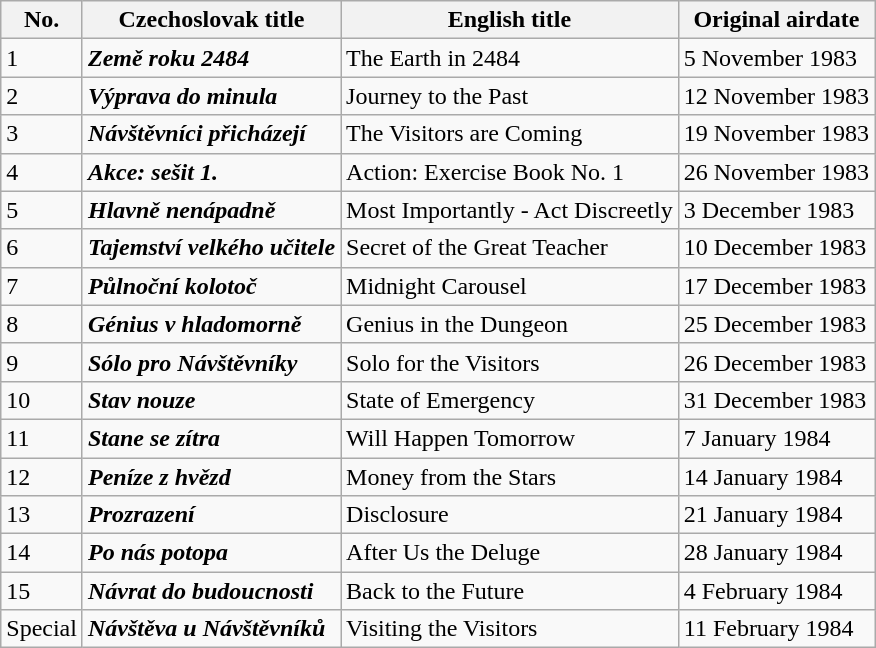<table class="wikitable">
<tr>
<th>No.</th>
<th>Czechoslovak title</th>
<th>English title</th>
<th>Original airdate</th>
</tr>
<tr>
<td rowspan="1">1</td>
<td><strong><em>Země roku 2484</em></strong></td>
<td>The Earth in 2484</td>
<td>5 November 1983</td>
</tr>
<tr>
<td rowspan="1">2</td>
<td><strong><em>Výprava do minula</em></strong></td>
<td>Journey to the Past</td>
<td>12 November 1983</td>
</tr>
<tr>
<td rowspan="1">3</td>
<td><strong><em>Návštěvníci přicházejí</em></strong></td>
<td>The Visitors are Coming</td>
<td>19 November 1983</td>
</tr>
<tr>
<td rowspan="1">4</td>
<td><strong><em>Akce: sešit 1.</em></strong></td>
<td>Action: Exercise Book No. 1</td>
<td>26 November 1983</td>
</tr>
<tr>
<td rowspan="1">5</td>
<td><strong><em>Hlavně nenápadně</em></strong></td>
<td>Most Importantly - Act Discreetly</td>
<td>3 December 1983</td>
</tr>
<tr>
<td rowspan="1">6</td>
<td><strong><em>Tajemství velkého učitele</em></strong></td>
<td>Secret of the Great Teacher</td>
<td>10 December 1983</td>
</tr>
<tr>
<td rowspan="1">7</td>
<td><strong><em>Půlnoční kolotoč</em></strong></td>
<td>Midnight Carousel</td>
<td>17 December 1983</td>
</tr>
<tr>
<td rowspan="1">8</td>
<td><strong><em>Génius v hladomorně</em></strong></td>
<td>Genius in the Dungeon</td>
<td>25 December 1983</td>
</tr>
<tr>
<td rowspan="1">9</td>
<td><strong><em>Sólo pro Návštěvníky</em></strong></td>
<td>Solo for the Visitors</td>
<td>26 December 1983</td>
</tr>
<tr>
<td rowspan="1">10</td>
<td><strong><em>Stav nouze</em></strong></td>
<td>State of Emergency</td>
<td>31 December 1983</td>
</tr>
<tr>
<td rowspan="1">11</td>
<td><strong><em>Stane se zítra</em></strong></td>
<td>Will Happen Tomorrow</td>
<td>7 January 1984</td>
</tr>
<tr>
<td rowspan="1">12</td>
<td><strong><em>Peníze z hvězd</em></strong></td>
<td>Money from the Stars</td>
<td>14 January 1984</td>
</tr>
<tr>
<td rowspan="1">13</td>
<td><strong><em>Prozrazení</em></strong></td>
<td>Disclosure</td>
<td>21 January 1984</td>
</tr>
<tr>
<td rowspan="1">14</td>
<td><strong><em>Po nás potopa</em></strong></td>
<td>After Us the Deluge</td>
<td>28 January 1984</td>
</tr>
<tr>
<td rowspan="1">15</td>
<td><strong><em>Návrat do budoucnosti</em></strong></td>
<td>Back to the Future</td>
<td>4 February 1984</td>
</tr>
<tr>
<td rowspan="1">Special</td>
<td><strong><em>Návštěva u Návštěvníků</em></strong></td>
<td>Visiting the Visitors</td>
<td>11 February 1984</td>
</tr>
</table>
